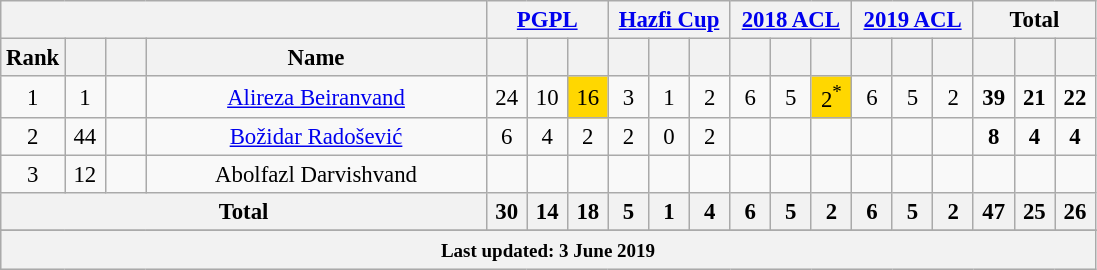<table class="wikitable sortable" style="text-align:center; font-size:95%;">
<tr>
<th colspan="4"></th>
<th colspan="3"><a href='#'>PGPL</a></th>
<th colspan="3"><a href='#'>Hazfi Cup</a></th>
<th colspan="3"><a href='#'>2018 ACL</a></th>
<th colspan="3"><a href='#'>2019 ACL</a></th>
<th colspan="3">Total</th>
</tr>
<tr>
<th width=20>Rank</th>
<th width=20></th>
<th width=20></th>
<th width=220>Name</th>
<th width=20></th>
<th width=20></th>
<th width=20></th>
<th width=20></th>
<th width=20></th>
<th width=20></th>
<th width=20></th>
<th width=20></th>
<th width=20></th>
<th width=20></th>
<th width=20></th>
<th width=20></th>
<th width=20></th>
<th width=20></th>
<th width=20></th>
</tr>
<tr>
<td>1</td>
<td>1</td>
<td></td>
<td><a href='#'>Alireza Beiranvand</a></td>
<td>24</td>
<td>10</td>
<td style="background:Gold">16</td>
<td>3</td>
<td>1</td>
<td>2</td>
<td>6</td>
<td>5</td>
<td style="background:Gold">2<sup>*</sup></td>
<td>6</td>
<td>5</td>
<td>2</td>
<td><strong>39</strong></td>
<td><strong>21</strong></td>
<td><strong>22</strong></td>
</tr>
<tr>
<td>2</td>
<td>44</td>
<td></td>
<td><a href='#'>Božidar Radošević</a></td>
<td>6</td>
<td>4</td>
<td>2</td>
<td>2</td>
<td>0</td>
<td>2</td>
<td></td>
<td></td>
<td></td>
<td></td>
<td></td>
<td></td>
<td><strong>8</strong></td>
<td><strong>4</strong></td>
<td><strong>4</strong></td>
</tr>
<tr>
<td>3</td>
<td>12</td>
<td></td>
<td>Abolfazl Darvishvand</td>
<td></td>
<td></td>
<td></td>
<td></td>
<td></td>
<td></td>
<td></td>
<td></td>
<td></td>
<td></td>
<td></td>
<td></td>
<td></td>
<td></td>
<td></td>
</tr>
<tr>
<th colspan="4">Total</th>
<th>30</th>
<th>14</th>
<th>18</th>
<th>5</th>
<th>1</th>
<th>4</th>
<th>6</th>
<th>5</th>
<th>2</th>
<th>6</th>
<th>5</th>
<th>2</th>
<th>47</th>
<th>25</th>
<th>26</th>
</tr>
<tr>
</tr>
<tr align=left style="background:#DCDCDC">
<th colspan="19"><small>Last updated: 3 June 2019</small></th>
</tr>
</table>
